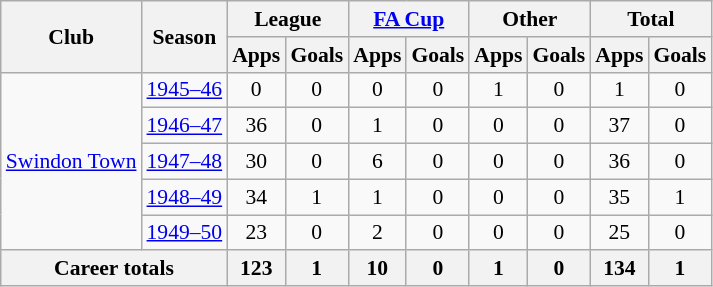<table align=center class="wikitable" style="font-size:90%; text-align:center;">
<tr>
<th rowspan="2">Club</th>
<th rowspan="2">Season</th>
<th colspan="2">League</th>
<th colspan="2"><a href='#'>FA Cup</a></th>
<th colspan="2">Other</th>
<th colspan="2">Total</th>
</tr>
<tr>
<th>Apps</th>
<th>Goals</th>
<th>Apps</th>
<th>Goals</th>
<th>Apps</th>
<th>Goals</th>
<th>Apps</th>
<th>Goals</th>
</tr>
<tr>
<td rowspan="5"><a href='#'>Swindon Town</a></td>
<td><a href='#'>1945–46</a></td>
<td>0</td>
<td>0</td>
<td>0</td>
<td>0</td>
<td>1</td>
<td>0</td>
<td>1</td>
<td>0</td>
</tr>
<tr>
<td><a href='#'>1946–47</a></td>
<td>36</td>
<td>0</td>
<td>1</td>
<td>0</td>
<td>0</td>
<td>0</td>
<td>37</td>
<td>0</td>
</tr>
<tr>
<td><a href='#'>1947–48</a></td>
<td>30</td>
<td>0</td>
<td>6</td>
<td>0</td>
<td>0</td>
<td>0</td>
<td>36</td>
<td>0</td>
</tr>
<tr>
<td><a href='#'>1948–49</a></td>
<td>34</td>
<td>1</td>
<td>1</td>
<td>0</td>
<td>0</td>
<td>0</td>
<td>35</td>
<td>1</td>
</tr>
<tr>
<td><a href='#'>1949–50</a></td>
<td>23</td>
<td>0</td>
<td>2</td>
<td>0</td>
<td>0</td>
<td>0</td>
<td>25</td>
<td>0</td>
</tr>
<tr>
<th colspan="2">Career totals</th>
<th>123</th>
<th>1</th>
<th>10</th>
<th>0</th>
<th>1</th>
<th>0</th>
<th>134</th>
<th>1</th>
</tr>
</table>
